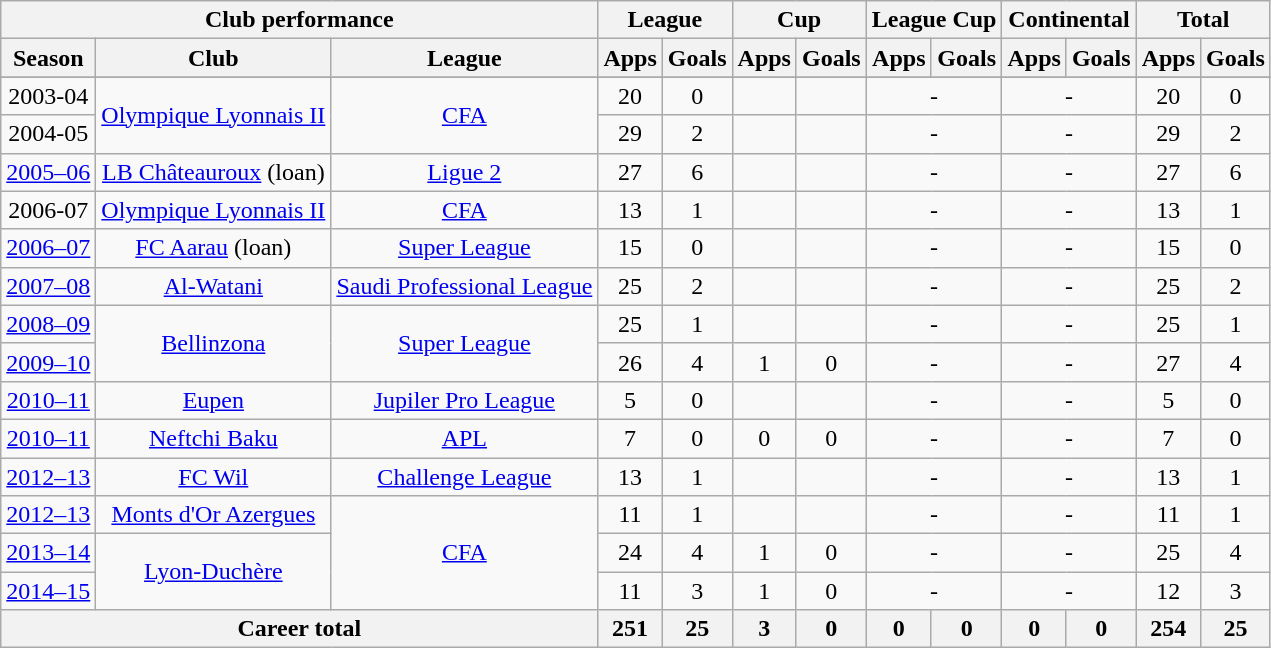<table class="wikitable" style="text-align:center">
<tr>
<th colspan=3>Club performance</th>
<th colspan=2>League</th>
<th colspan=2>Cup</th>
<th colspan=2>League Cup</th>
<th colspan=2>Continental</th>
<th colspan=2>Total</th>
</tr>
<tr>
<th>Season</th>
<th>Club</th>
<th>League</th>
<th>Apps</th>
<th>Goals</th>
<th>Apps</th>
<th>Goals</th>
<th>Apps</th>
<th>Goals</th>
<th>Apps</th>
<th>Goals</th>
<th>Apps</th>
<th>Goals</th>
</tr>
<tr>
</tr>
<tr>
<td>2003-04</td>
<td rowspan="2"><a href='#'>Olympique Lyonnais II</a></td>
<td rowspan="2"><a href='#'>CFA</a></td>
<td>20</td>
<td>0</td>
<td></td>
<td></td>
<td colspan="2">-</td>
<td colspan="2">-</td>
<td>20</td>
<td>0</td>
</tr>
<tr>
<td>2004-05</td>
<td>29</td>
<td>2</td>
<td></td>
<td></td>
<td colspan="2">-</td>
<td colspan="2">-</td>
<td>29</td>
<td>2</td>
</tr>
<tr>
<td><a href='#'>2005–06</a></td>
<td><a href='#'>LB Châteauroux</a> (loan)</td>
<td><a href='#'>Ligue 2</a></td>
<td>27</td>
<td>6</td>
<td></td>
<td></td>
<td colspan="2">-</td>
<td colspan="2">-</td>
<td>27</td>
<td>6</td>
</tr>
<tr>
<td>2006-07</td>
<td><a href='#'>Olympique Lyonnais II</a></td>
<td><a href='#'>CFA</a></td>
<td>13</td>
<td>1</td>
<td></td>
<td></td>
<td colspan="2">-</td>
<td colspan="2">-</td>
<td>13</td>
<td>1</td>
</tr>
<tr>
<td><a href='#'>2006–07</a></td>
<td><a href='#'>FC Aarau</a> (loan)</td>
<td><a href='#'>Super League</a></td>
<td>15</td>
<td>0</td>
<td></td>
<td></td>
<td colspan="2">-</td>
<td colspan="2">-</td>
<td>15</td>
<td>0</td>
</tr>
<tr>
<td><a href='#'>2007–08</a></td>
<td><a href='#'>Al-Watani</a></td>
<td><a href='#'>Saudi Professional League</a></td>
<td>25</td>
<td>2</td>
<td></td>
<td></td>
<td colspan="2">-</td>
<td colspan="2">-</td>
<td>25</td>
<td>2</td>
</tr>
<tr>
<td><a href='#'>2008–09</a></td>
<td rowspan="2"><a href='#'>Bellinzona</a></td>
<td rowspan="2"><a href='#'>Super League</a></td>
<td>25</td>
<td>1</td>
<td></td>
<td></td>
<td colspan="2">-</td>
<td colspan="2">-</td>
<td>25</td>
<td>1</td>
</tr>
<tr>
<td><a href='#'>2009–10</a></td>
<td>26</td>
<td>4</td>
<td>1</td>
<td>0</td>
<td colspan="2">-</td>
<td colspan="2">-</td>
<td>27</td>
<td>4</td>
</tr>
<tr>
<td><a href='#'>2010–11</a></td>
<td><a href='#'>Eupen</a></td>
<td><a href='#'>Jupiler Pro League</a></td>
<td>5</td>
<td>0</td>
<td></td>
<td></td>
<td colspan="2">-</td>
<td colspan="2">-</td>
<td>5</td>
<td>0</td>
</tr>
<tr>
<td><a href='#'>2010–11</a></td>
<td><a href='#'>Neftchi Baku</a></td>
<td><a href='#'>APL</a></td>
<td>7</td>
<td>0</td>
<td>0</td>
<td>0</td>
<td colspan="2">-</td>
<td colspan="2">-</td>
<td>7</td>
<td>0</td>
</tr>
<tr>
<td><a href='#'>2012–13</a></td>
<td><a href='#'>FC Wil</a></td>
<td><a href='#'>Challenge League</a></td>
<td>13</td>
<td>1</td>
<td></td>
<td></td>
<td colspan="2">-</td>
<td colspan="2">-</td>
<td>13</td>
<td>1</td>
</tr>
<tr>
<td><a href='#'>2012–13</a></td>
<td><a href='#'>Monts d'Or Azergues</a></td>
<td rowspan="3"><a href='#'>CFA</a></td>
<td>11</td>
<td>1</td>
<td></td>
<td></td>
<td colspan="2">-</td>
<td colspan="2">-</td>
<td>11</td>
<td>1</td>
</tr>
<tr>
<td><a href='#'>2013–14</a></td>
<td rowspan="2"><a href='#'>Lyon-Duchère</a></td>
<td>24</td>
<td>4</td>
<td>1</td>
<td>0</td>
<td colspan="2">-</td>
<td colspan="2">-</td>
<td>25</td>
<td>4</td>
</tr>
<tr>
<td><a href='#'>2014–15</a></td>
<td>11</td>
<td>3</td>
<td>1</td>
<td>0</td>
<td colspan="2">-</td>
<td colspan="2">-</td>
<td>12</td>
<td>3</td>
</tr>
<tr>
<th colspan=3>Career total</th>
<th>251</th>
<th>25</th>
<th>3</th>
<th>0</th>
<th>0</th>
<th>0</th>
<th>0</th>
<th>0</th>
<th>254</th>
<th>25</th>
</tr>
</table>
